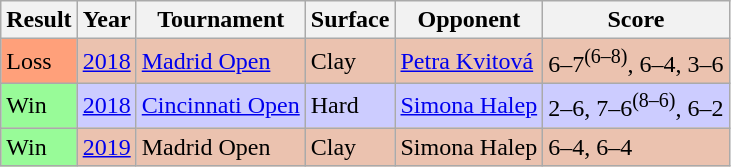<table class="sortable wikitable">
<tr>
<th>Result</th>
<th>Year</th>
<th>Tournament</th>
<th>Surface</th>
<th>Opponent</th>
<th class=unsortable>Score</th>
</tr>
<tr bgcolor=EBC2AF>
<td bgcolor=#ffa07a>Loss</td>
<td><a href='#'>2018</a></td>
<td><a href='#'>Madrid Open</a></td>
<td>Clay</td>
<td> <a href='#'>Petra Kvitová</a></td>
<td>6–7<sup>(6–8)</sup>, 6–4, 3–6</td>
</tr>
<tr bgcolor=CCCCFF>
<td bgcolor=#98fb98>Win</td>
<td><a href='#'>2018</a></td>
<td><a href='#'>Cincinnati Open</a></td>
<td>Hard</td>
<td> <a href='#'>Simona Halep</a></td>
<td>2–6, 7–6<sup>(8–6)</sup>, 6–2</td>
</tr>
<tr bgcolor=EBC2AF>
<td bgcolor=#98fb98>Win</td>
<td><a href='#'>2019</a></td>
<td>Madrid Open</td>
<td>Clay</td>
<td> Simona Halep</td>
<td>6–4, 6–4</td>
</tr>
</table>
